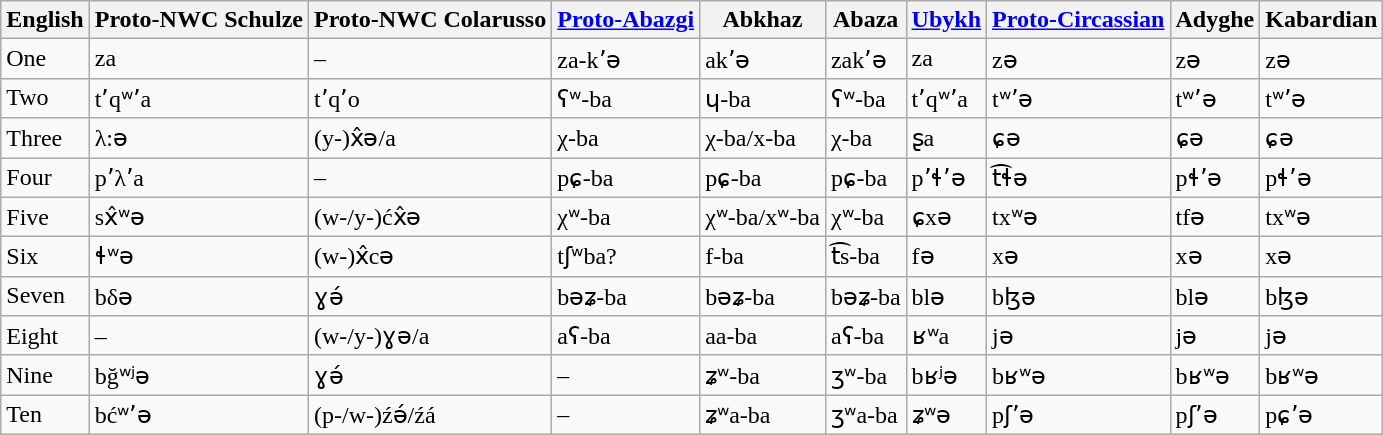<table class="IPA wikitable" border="1" text-align="right">
<tr>
<th>English</th>
<th>Proto-NWC Schulze</th>
<th>Proto-NWC Colarusso</th>
<th><a href='#'>Proto-Abazgi</a></th>
<th>Abkhaz</th>
<th>Abaza</th>
<th><a href='#'>Ubykh</a></th>
<th><a href='#'>Proto-Circassian</a></th>
<th>Adyghe</th>
<th>Kabardian</th>
</tr>
<tr>
<td>One</td>
<td>za</td>
<td>–</td>
<td>za-kʼə</td>
<td>akʼə</td>
<td>zakʼə</td>
<td>za</td>
<td>zə</td>
<td>zə</td>
<td>zə</td>
</tr>
<tr>
<td>Two</td>
<td>tʼqʷʼa</td>
<td>tʼqʼo</td>
<td>ʕʷ-ba</td>
<td>ɥ-ba</td>
<td>ʕʷ-ba</td>
<td>tʼqʷʼa</td>
<td>tʷʼə</td>
<td>tʷʼə</td>
<td>tʷʼə</td>
</tr>
<tr>
<td>Three</td>
<td>λ:ə</td>
<td>(y-)x̂ə/a</td>
<td>χ-ba</td>
<td>χ-ba/x-ba</td>
<td>χ-ba</td>
<td>ʂa</td>
<td>ɕə</td>
<td>ɕə</td>
<td>ɕə</td>
</tr>
<tr>
<td>Four</td>
<td>pʼλʼa</td>
<td>–</td>
<td>pɕ-ba</td>
<td>pɕ-ba</td>
<td>pɕ-ba</td>
<td>pʼɬʼə</td>
<td>t͡ɬə</td>
<td>pɬʼə</td>
<td>pɬʼə</td>
</tr>
<tr>
<td>Five</td>
<td>sx̂ʷə</td>
<td>(w-/y-)ćx̂ə</td>
<td>χʷ-ba</td>
<td>χʷ-ba/xʷ-ba</td>
<td>χʷ-ba</td>
<td>ɕxə</td>
<td>txʷə</td>
<td>tfə</td>
<td>txʷə</td>
</tr>
<tr>
<td>Six</td>
<td>ɬʷə</td>
<td>(w-)x̂cə</td>
<td>tʃʷba?</td>
<td>f-ba</td>
<td>t͡s-ba</td>
<td>fə</td>
<td>xə</td>
<td>xə</td>
<td>xə</td>
</tr>
<tr>
<td>Seven</td>
<td>bδə</td>
<td>ɣə́</td>
<td>bəʑ-ba</td>
<td>bəʑ-ba</td>
<td>bəʑ-ba</td>
<td>blə</td>
<td>bɮə</td>
<td>blə</td>
<td>bɮə</td>
</tr>
<tr>
<td>Eight</td>
<td>–</td>
<td>(w-/y-)ɣə/a</td>
<td>aʕ-ba</td>
<td>aa-ba</td>
<td>aʕ-ba</td>
<td>ʁʷa</td>
<td>jə</td>
<td>jə</td>
<td>jə</td>
</tr>
<tr>
<td>Nine</td>
<td>bğʷʲə</td>
<td>ɣə́</td>
<td>–</td>
<td>ʑʷ-ba</td>
<td>ʒʷ-ba</td>
<td>bʁʲə</td>
<td>bʁʷə</td>
<td>bʁʷə</td>
<td>bʁʷə</td>
</tr>
<tr>
<td>Ten</td>
<td>bćʷʼə</td>
<td>(p-/w-)źə́/źá</td>
<td>–</td>
<td>ʑʷa-ba</td>
<td>ʒʷa-ba</td>
<td>ʑʷə</td>
<td>pʃʼə</td>
<td>pʃʼə</td>
<td>pɕʼə</td>
</tr>
</table>
